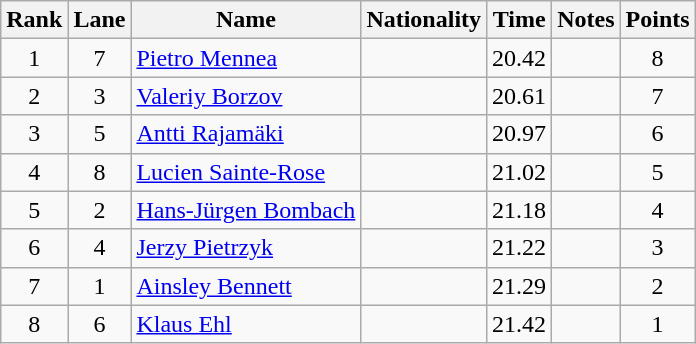<table class="wikitable sortable" style="text-align:center">
<tr>
<th>Rank</th>
<th>Lane</th>
<th>Name</th>
<th>Nationality</th>
<th>Time</th>
<th>Notes</th>
<th>Points</th>
</tr>
<tr>
<td>1</td>
<td>7</td>
<td align=left><a href='#'>Pietro Mennea</a></td>
<td align=left></td>
<td>20.42</td>
<td></td>
<td>8</td>
</tr>
<tr>
<td>2</td>
<td>3</td>
<td align=left><a href='#'>Valeriy Borzov</a></td>
<td align=left></td>
<td>20.61</td>
<td></td>
<td>7</td>
</tr>
<tr>
<td>3</td>
<td>5</td>
<td align=left><a href='#'>Antti Rajamäki</a></td>
<td align=left></td>
<td>20.97</td>
<td></td>
<td>6</td>
</tr>
<tr>
<td>4</td>
<td>8</td>
<td align=left><a href='#'>Lucien Sainte-Rose</a></td>
<td align=left></td>
<td>21.02</td>
<td></td>
<td>5</td>
</tr>
<tr>
<td>5</td>
<td>2</td>
<td align=left><a href='#'>Hans-Jürgen Bombach</a></td>
<td align=left></td>
<td>21.18</td>
<td></td>
<td>4</td>
</tr>
<tr>
<td>6</td>
<td>4</td>
<td align=left><a href='#'>Jerzy Pietrzyk</a></td>
<td align=left></td>
<td>21.22</td>
<td></td>
<td>3</td>
</tr>
<tr>
<td>7</td>
<td>1</td>
<td align=left><a href='#'>Ainsley Bennett</a></td>
<td align=left></td>
<td>21.29</td>
<td></td>
<td>2</td>
</tr>
<tr>
<td>8</td>
<td>6</td>
<td align=left><a href='#'>Klaus Ehl</a></td>
<td align=left></td>
<td>21.42</td>
<td></td>
<td>1</td>
</tr>
</table>
